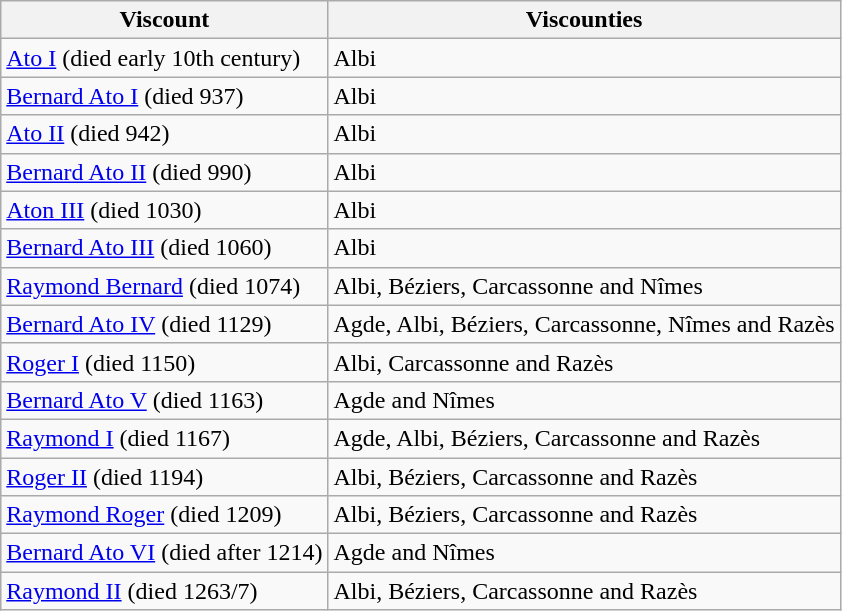<table class="wikitable">
<tr>
<th>Viscount</th>
<th>Viscounties</th>
</tr>
<tr>
<td><a href='#'>Ato I</a> (died early 10th century)</td>
<td>Albi</td>
</tr>
<tr>
<td><a href='#'>Bernard Ato I</a> (died 937)</td>
<td>Albi</td>
</tr>
<tr>
<td><a href='#'>Ato II</a> (died 942)</td>
<td>Albi</td>
</tr>
<tr>
<td><a href='#'>Bernard Ato II</a> (died 990)</td>
<td>Albi</td>
</tr>
<tr>
<td><a href='#'>Aton III</a> (died 1030)</td>
<td>Albi</td>
</tr>
<tr>
<td><a href='#'>Bernard Ato III</a> (died 1060)</td>
<td>Albi</td>
</tr>
<tr>
<td><a href='#'>Raymond Bernard</a> (died 1074)</td>
<td>Albi, Béziers, Carcassonne and Nîmes</td>
</tr>
<tr>
<td><a href='#'>Bernard Ato IV</a> (died 1129)</td>
<td>Agde, Albi, Béziers, Carcassonne, Nîmes and Razès</td>
</tr>
<tr>
<td><a href='#'>Roger I</a> (died 1150)</td>
<td>Albi, Carcassonne and Razès</td>
</tr>
<tr>
<td><a href='#'>Bernard Ato V</a> (died 1163)</td>
<td>Agde and Nîmes</td>
</tr>
<tr>
<td><a href='#'>Raymond I</a> (died 1167)</td>
<td>Agde, Albi, Béziers, Carcassonne and Razès</td>
</tr>
<tr>
<td><a href='#'>Roger II</a> (died 1194)</td>
<td>Albi, Béziers, Carcassonne and Razès</td>
</tr>
<tr>
<td><a href='#'>Raymond Roger</a> (died 1209)</td>
<td>Albi, Béziers, Carcassonne and Razès</td>
</tr>
<tr>
<td><a href='#'>Bernard Ato VI</a> (died after 1214)</td>
<td>Agde and Nîmes</td>
</tr>
<tr>
<td><a href='#'>Raymond II</a> (died 1263/7)</td>
<td>Albi, Béziers, Carcassonne and Razès</td>
</tr>
</table>
